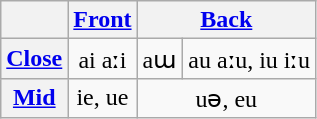<table class="wikitable" style="text-align:center">
<tr>
<th></th>
<th><a href='#'>Front</a></th>
<th colspan="2"><a href='#'>Back</a></th>
</tr>
<tr>
<th><a href='#'>Close</a></th>
<td>ai aːi</td>
<td>aɯ</td>
<td>au aːu, iu iːu</td>
</tr>
<tr>
<th><a href='#'>Mid</a></th>
<td>ie, ue</td>
<td colspan="2">uə, eu</td>
</tr>
</table>
